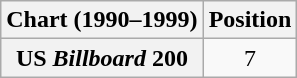<table class="wikitable plainrowheaders">
<tr>
<th scope="col">Chart (1990–1999)</th>
<th scope="col">Position</th>
</tr>
<tr>
<th scope="row">US <em>Billboard</em> 200</th>
<td style="text-align:center;">7</td>
</tr>
</table>
